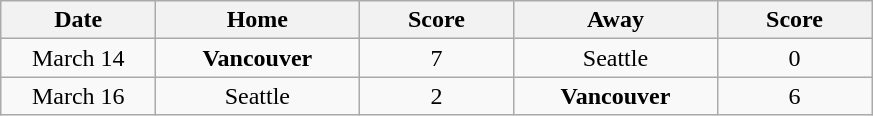<table class="wikitable" style="text-align:center;">
<tr>
<th style="width:6em">Date</th>
<th style="width:8em">Home</th>
<th style="width:6em">Score</th>
<th style="width:8em">Away</th>
<th style="width:6em">Score</th>
</tr>
<tr>
<td>March 14</td>
<td><strong>Vancouver</strong></td>
<td>7</td>
<td>Seattle</td>
<td>0</td>
</tr>
<tr>
<td>March 16</td>
<td>Seattle</td>
<td>2</td>
<td><strong>Vancouver</strong></td>
<td>6</td>
</tr>
</table>
